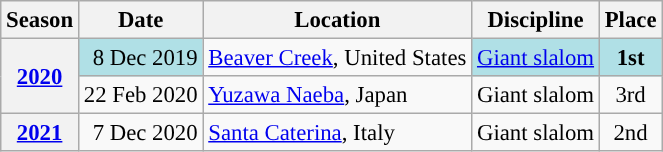<table class="wikitable" style="font-size:95%; text-align:center;">
<tr>
<th>Season</th>
<th>Date</th>
<th>Location</th>
<th>Discipline</th>
<th>Place</th>
</tr>
<tr>
<th rowspan="2"><strong><a href='#'>2020</a></strong></th>
<td align="right" bgcolor="#BOEOE6">8 Dec 2019</td>
<td align="left"> <a href='#'>Beaver Creek</a>, United States</td>
<td bgcolor="#BOEOE6"><a href='#'>Giant slalom</a></td>
<td bgcolor="#BOEOE6"><strong>1st</strong></td>
</tr>
<tr>
<td align="right">22 Feb 2020</td>
<td align="left"> <a href='#'>Yuzawa Naeba</a>, Japan</td>
<td>Giant slalom</td>
<td>3rd</td>
</tr>
<tr>
<th rowspan="1"><strong><a href='#'>2021</a></strong></th>
<td align=right>7 Dec 2020</td>
<td align=left> <a href='#'>Santa Caterina</a>, Italy</td>
<td>Giant slalom</td>
<td>2nd</td>
</tr>
</table>
